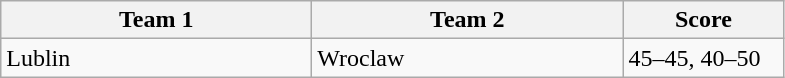<table class="wikitable" style="font-size: 100%">
<tr>
<th width=200>Team 1</th>
<th width=200>Team 2</th>
<th width=100>Score</th>
</tr>
<tr>
<td>Lublin</td>
<td>Wroclaw</td>
<td>45–45, 40–50</td>
</tr>
</table>
